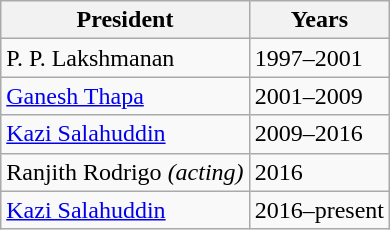<table class="wikitable">
<tr>
<th>President</th>
<th>Years</th>
</tr>
<tr>
<td> P. P. Lakshmanan</td>
<td>1997–2001</td>
</tr>
<tr>
<td> <a href='#'>Ganesh Thapa</a></td>
<td>2001–2009</td>
</tr>
<tr>
<td> <a href='#'>Kazi Salahuddin</a></td>
<td>2009–2016</td>
</tr>
<tr>
<td> Ranjith Rodrigo <em>(acting)</em></td>
<td>2016</td>
</tr>
<tr>
<td> <a href='#'>Kazi Salahuddin</a></td>
<td>2016–present</td>
</tr>
</table>
